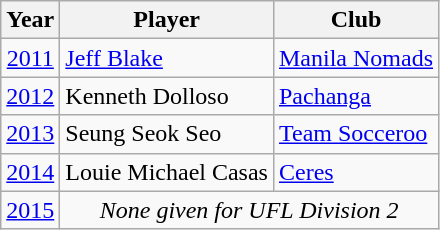<table class="wikitable">
<tr>
<th>Year</th>
<th>Player</th>
<th>Club</th>
</tr>
<tr>
<td align=center><a href='#'>2011</a></td>
<td> <a href='#'>Jeff Blake</a></td>
<td><a href='#'>Manila Nomads</a></td>
</tr>
<tr>
<td><a href='#'>2012</a></td>
<td> Kenneth Dolloso</td>
<td><a href='#'>Pachanga</a></td>
</tr>
<tr>
<td><a href='#'>2013</a></td>
<td> Seung Seok Seo</td>
<td><a href='#'>Team Socceroo</a></td>
</tr>
<tr>
<td><a href='#'>2014</a></td>
<td> Louie Michael Casas</td>
<td><a href='#'>Ceres</a></td>
</tr>
<tr>
<td><a href='#'>2015</a></td>
<td colspan="4" style="text-align:center;"><em>None given for UFL Division 2</em></td>
</tr>
</table>
